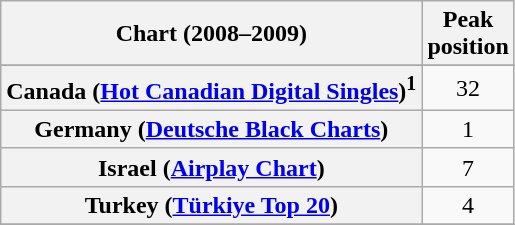<table class="wikitable sortable plainrowheaders" style="text-align:center">
<tr>
<th>Chart (2008–2009)</th>
<th>Peak<br>position</th>
</tr>
<tr>
</tr>
<tr>
<th scope="row">Canada (<a href='#'>Hot Canadian Digital Singles</a>)<sup>1</sup></th>
<td>32</td>
</tr>
<tr>
<th scope="row">Germany (<a href='#'>Deutsche Black Charts</a>)</th>
<td>1</td>
</tr>
<tr>
<th scope="row">Israel (<a href='#'>Airplay Chart</a>)</th>
<td>7</td>
</tr>
<tr>
<th scope="row">Turkey (<a href='#'>Türkiye Top 20</a>)</th>
<td>4</td>
</tr>
<tr>
</tr>
</table>
